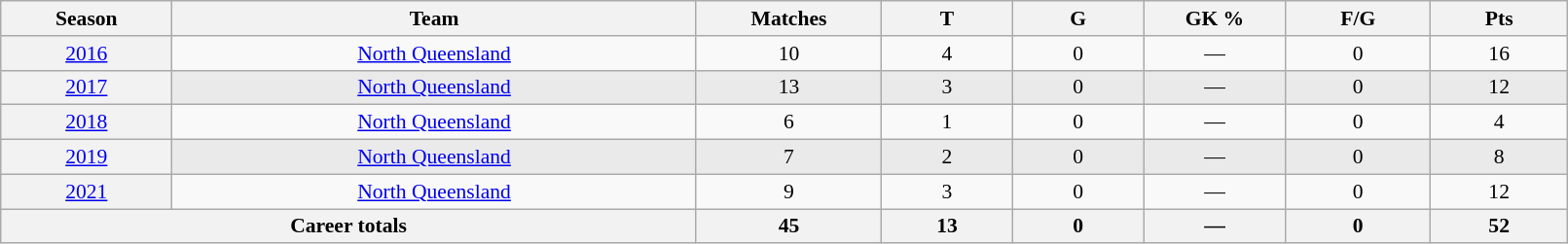<table class="wikitable sortable"  style="font-size:90%; text-align:center; width:85%;">
<tr>
<th width=2%>Season</th>
<th width=8%>Team</th>
<th width=2%>Matches</th>
<th width=2%>T</th>
<th width=2%>G</th>
<th width=2%>GK %</th>
<th width=2%>F/G</th>
<th width=2%>Pts</th>
</tr>
<tr>
<th scope="row" style="text-align:center; font-weight:normal"><a href='#'>2016</a></th>
<td style="text-align:center;"> <a href='#'>North Queensland</a></td>
<td>10</td>
<td>4</td>
<td>0</td>
<td>—</td>
<td>0</td>
<td>16</td>
</tr>
<tr style="background:#eaeaea;">
<th scope="row" style="text-align:center; font-weight:normal"><a href='#'>2017</a></th>
<td style="text-align:center;"> <a href='#'>North Queensland</a></td>
<td>13</td>
<td>3</td>
<td>0</td>
<td>—</td>
<td>0</td>
<td>12</td>
</tr>
<tr>
<th scope="row" style="text-align:center; font-weight:normal"><a href='#'>2018</a></th>
<td style="text-align:center;"> <a href='#'>North Queensland</a></td>
<td>6</td>
<td>1</td>
<td>0</td>
<td>—</td>
<td>0</td>
<td>4</td>
</tr>
<tr style="background:#eaeaea;">
<th scope="row" style="text-align:center; font-weight:normal"><a href='#'>2019</a></th>
<td style="text-align:center;"> <a href='#'>North Queensland</a></td>
<td>7</td>
<td>2</td>
<td>0</td>
<td>—</td>
<td>0</td>
<td>8</td>
</tr>
<tr>
<th scope="row" style="text-align:center; font-weight:normal"><a href='#'>2021</a></th>
<td style="text-align:center;"> <a href='#'>North Queensland</a></td>
<td>9</td>
<td>3</td>
<td>0</td>
<td>—</td>
<td>0</td>
<td>12</td>
</tr>
<tr class="sortbottom">
<th colspan=2>Career totals</th>
<th>45</th>
<th>13</th>
<th>0</th>
<th>—</th>
<th>0</th>
<th>52</th>
</tr>
</table>
